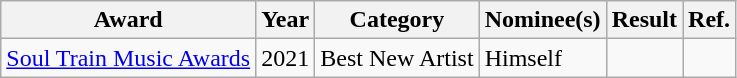<table class="wikitable">
<tr>
<th>Award</th>
<th>Year</th>
<th>Category</th>
<th>Nominee(s)</th>
<th>Result</th>
<th>Ref.</th>
</tr>
<tr>
<td><a href='#'>Soul Train Music Awards</a></td>
<td>2021</td>
<td>Best New Artist</td>
<td>Himself</td>
<td></td>
<td></td>
</tr>
</table>
